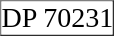<table border=1 cellpadding=0 cellspacing=0>
<tr size=40>
<td style="background:#02219F; font-size: 6pt; color: white; line-height: 180%; border: hidden;"> </td>
<td style="background:white; font-size: 14pt; color: black; border: hidden;">DP 70231</td>
</tr>
</table>
